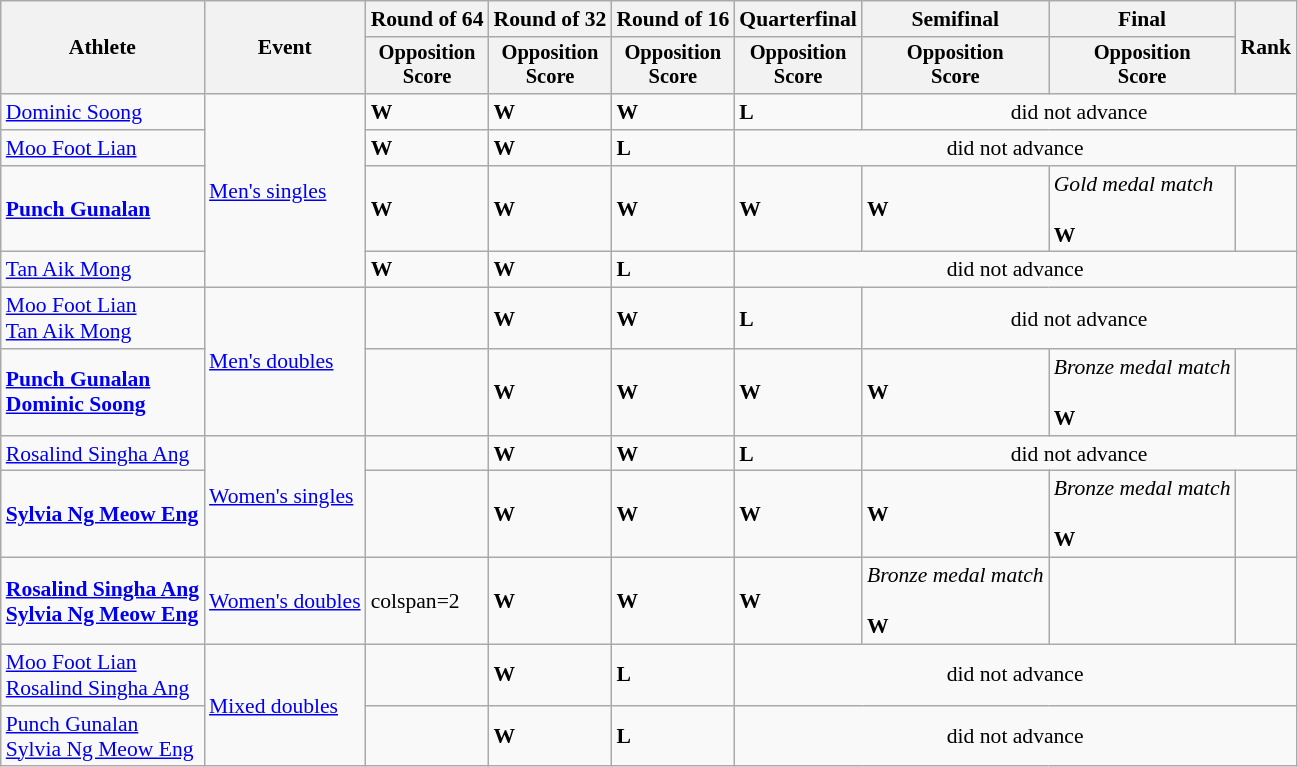<table class="wikitable" style="font-size:90%">
<tr>
<th rowspan=2>Athlete</th>
<th rowspan=2>Event</th>
<th>Round of 64</th>
<th>Round of 32</th>
<th>Round of 16</th>
<th>Quarterfinal</th>
<th>Semifinal</th>
<th>Final</th>
<th rowspan=2>Rank</th>
</tr>
<tr style="font-size:95%">
<th>Opposition<br>Score</th>
<th>Opposition<br>Score</th>
<th>Opposition<br>Score</th>
<th>Opposition<br>Score</th>
<th>Opposition<br>Score</th>
<th>Opposition<br>Score</th>
</tr>
<tr>
<td><a href='#'>Dominic Soong</a></td>
<td rowspan=4><a href='#'>Men's singles</a></td>
<td><strong>W</strong></td>
<td><strong>W</strong></td>
<td><strong>W</strong></td>
<td><strong>L</strong></td>
<td align=center colspan=3>did not advance</td>
</tr>
<tr>
<td><a href='#'>Moo Foot Lian</a></td>
<td><strong>W</strong></td>
<td><strong>W</strong></td>
<td><strong>L</strong></td>
<td align=center colspan=4>did not advance</td>
</tr>
<tr>
<td><strong><a href='#'>Punch Gunalan</a></strong></td>
<td><strong>W</strong></td>
<td><strong>W</strong></td>
<td><strong>W</strong></td>
<td><strong>W</strong></td>
<td><strong>W</strong></td>
<td><em>Gold medal match</em><br><br><strong>W</strong></td>
<td align=center></td>
</tr>
<tr>
<td><a href='#'>Tan Aik Mong</a></td>
<td><strong>W</strong></td>
<td><strong>W</strong></td>
<td><strong>L</strong></td>
<td align=center colspan=4>did not advance</td>
</tr>
<tr>
<td><a href='#'>Moo Foot Lian</a><br><a href='#'>Tan Aik Mong</a></td>
<td rowspan=2><a href='#'>Men's doubles</a></td>
<td></td>
<td><strong>W</strong></td>
<td><strong>W</strong></td>
<td><strong>L</strong></td>
<td align=center colspan=3>did not advance</td>
</tr>
<tr>
<td><strong><a href='#'>Punch Gunalan</a><br><a href='#'>Dominic Soong</a></strong></td>
<td></td>
<td><strong>W</strong></td>
<td><strong>W</strong></td>
<td><strong>W</strong></td>
<td><strong>W</strong></td>
<td><em>Bronze medal match</em><br><br><strong>W</strong></td>
<td align=center></td>
</tr>
<tr>
<td><a href='#'>Rosalind Singha Ang</a></td>
<td rowspan=2><a href='#'>Women's singles</a></td>
<td></td>
<td><strong>W</strong></td>
<td><strong>W</strong></td>
<td><strong>L</strong></td>
<td align=center colspan=3>did not advance</td>
</tr>
<tr>
<td><strong><a href='#'>Sylvia Ng Meow Eng</a></strong></td>
<td></td>
<td><strong>W</strong></td>
<td><strong>W</strong></td>
<td><strong>W</strong></td>
<td><strong>W</strong></td>
<td><em>Bronze medal match</em><br><br><strong>W</strong></td>
<td align=center></td>
</tr>
<tr>
<td><strong><a href='#'>Rosalind Singha Ang</a><br><a href='#'>Sylvia Ng Meow Eng</a></strong></td>
<td><a href='#'>Women's doubles</a></td>
<td>colspan=2 </td>
<td><strong>W</strong></td>
<td><strong>W</strong></td>
<td><strong>W</strong></td>
<td><em>Bronze medal match</em><br><br><strong>W</strong></td>
<td align=center></td>
</tr>
<tr>
<td><a href='#'>Moo Foot Lian</a><br><a href='#'>Rosalind Singha Ang</a></td>
<td rowspan=2><a href='#'>Mixed doubles</a></td>
<td></td>
<td><strong>W</strong></td>
<td><strong>L</strong></td>
<td align=center colspan=4>did not advance</td>
</tr>
<tr>
<td><a href='#'>Punch Gunalan</a><br><a href='#'>Sylvia Ng Meow Eng</a></td>
<td></td>
<td><strong>W</strong></td>
<td><strong>L</strong></td>
<td align=center colspan=4>did not advance</td>
</tr>
</table>
